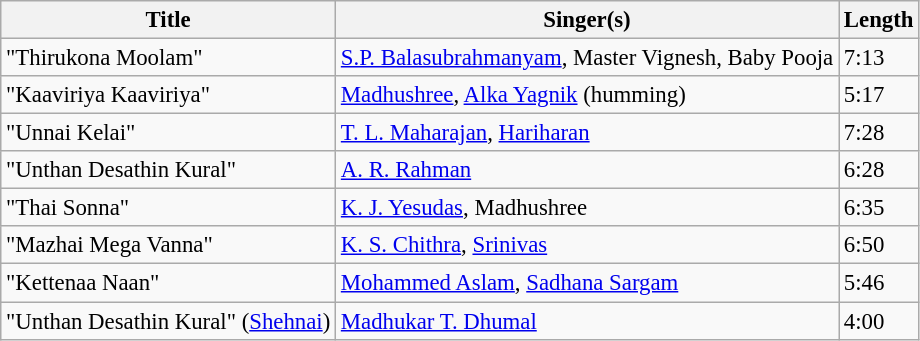<table class="tracklist wikitable" style="font-size:95%;">
<tr>
<th>Title</th>
<th>Singer(s)</th>
<th>Length</th>
</tr>
<tr>
<td>"Thirukona Moolam"</td>
<td><a href='#'>S.P. Balasubrahmanyam</a>, Master Vignesh, Baby Pooja</td>
<td>7:13</td>
</tr>
<tr>
<td>"Kaaviriya Kaaviriya"</td>
<td><a href='#'>Madhushree</a>, <a href='#'>Alka Yagnik</a> (humming)</td>
<td>5:17</td>
</tr>
<tr>
<td>"Unnai Kelai"</td>
<td><a href='#'>T. L. Maharajan</a>, <a href='#'>Hariharan</a></td>
<td>7:28</td>
</tr>
<tr>
<td>"Unthan Desathin Kural"</td>
<td><a href='#'>A. R. Rahman</a></td>
<td>6:28</td>
</tr>
<tr>
<td>"Thai Sonna"</td>
<td><a href='#'>K. J. Yesudas</a>, Madhushree</td>
<td>6:35</td>
</tr>
<tr>
<td>"Mazhai Mega Vanna"</td>
<td><a href='#'>K. S. Chithra</a>, <a href='#'>Srinivas</a></td>
<td>6:50</td>
</tr>
<tr>
<td>"Kettenaa Naan"</td>
<td><a href='#'>Mohammed Aslam</a>, <a href='#'>Sadhana Sargam</a></td>
<td>5:46</td>
</tr>
<tr>
<td>"Unthan Desathin Kural" (<a href='#'>Shehnai</a>)</td>
<td><a href='#'>Madhukar T. Dhumal</a></td>
<td>4:00</td>
</tr>
</table>
